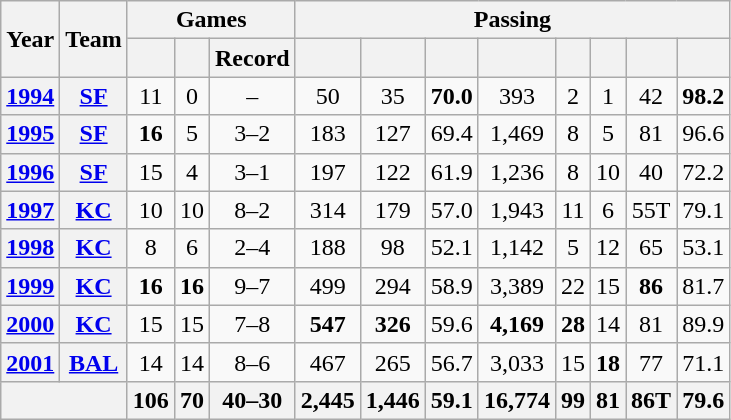<table class= "wikitable" style="text-align:center;">
<tr>
<th rowspan="2">Year</th>
<th rowspan="2">Team</th>
<th colspan="3">Games</th>
<th colspan="8">Passing</th>
</tr>
<tr>
<th></th>
<th></th>
<th>Record</th>
<th></th>
<th></th>
<th></th>
<th></th>
<th></th>
<th></th>
<th></th>
<th></th>
</tr>
<tr>
<th><a href='#'>1994</a></th>
<th><a href='#'>SF</a></th>
<td>11</td>
<td>0</td>
<td>–</td>
<td>50</td>
<td>35</td>
<td><strong>70.0</strong></td>
<td>393</td>
<td>2</td>
<td>1</td>
<td>42</td>
<td><strong>98.2</strong></td>
</tr>
<tr>
<th><a href='#'>1995</a></th>
<th><a href='#'>SF</a></th>
<td><strong>16</strong></td>
<td>5</td>
<td>3–2</td>
<td>183</td>
<td>127</td>
<td>69.4</td>
<td>1,469</td>
<td>8</td>
<td>5</td>
<td>81</td>
<td>96.6</td>
</tr>
<tr>
<th><a href='#'>1996</a></th>
<th><a href='#'>SF</a></th>
<td>15</td>
<td>4</td>
<td>3–1</td>
<td>197</td>
<td>122</td>
<td>61.9</td>
<td>1,236</td>
<td>8</td>
<td>10</td>
<td>40</td>
<td>72.2</td>
</tr>
<tr>
<th><a href='#'>1997</a></th>
<th><a href='#'>KC</a></th>
<td>10</td>
<td>10</td>
<td>8–2</td>
<td>314</td>
<td>179</td>
<td>57.0</td>
<td>1,943</td>
<td>11</td>
<td>6</td>
<td>55T</td>
<td>79.1</td>
</tr>
<tr>
<th><a href='#'>1998</a></th>
<th><a href='#'>KC</a></th>
<td>8</td>
<td>6</td>
<td>2–4</td>
<td>188</td>
<td>98</td>
<td>52.1</td>
<td>1,142</td>
<td>5</td>
<td>12</td>
<td>65</td>
<td>53.1</td>
</tr>
<tr>
<th><a href='#'>1999</a></th>
<th><a href='#'>KC</a></th>
<td><strong>16</strong></td>
<td><strong>16</strong></td>
<td>9–7</td>
<td>499</td>
<td>294</td>
<td>58.9</td>
<td>3,389</td>
<td>22</td>
<td>15</td>
<td><strong>86</strong></td>
<td>81.7</td>
</tr>
<tr>
<th><a href='#'>2000</a></th>
<th><a href='#'>KC</a></th>
<td>15</td>
<td>15</td>
<td>7–8</td>
<td><strong>547</strong></td>
<td><strong>326</strong></td>
<td>59.6</td>
<td><strong>4,169</strong></td>
<td><strong>28</strong></td>
<td>14</td>
<td>81</td>
<td>89.9</td>
</tr>
<tr>
<th><a href='#'>2001</a></th>
<th><a href='#'>BAL</a></th>
<td>14</td>
<td>14</td>
<td>8–6</td>
<td>467</td>
<td>265</td>
<td>56.7</td>
<td>3,033</td>
<td>15</td>
<td><strong>18</strong></td>
<td>77</td>
<td>71.1</td>
</tr>
<tr>
<th colspan="2"></th>
<th>106</th>
<th>70</th>
<th>40–30</th>
<th>2,445</th>
<th>1,446</th>
<th>59.1</th>
<th>16,774</th>
<th>99</th>
<th>81</th>
<th>86T</th>
<th>79.6</th>
</tr>
</table>
